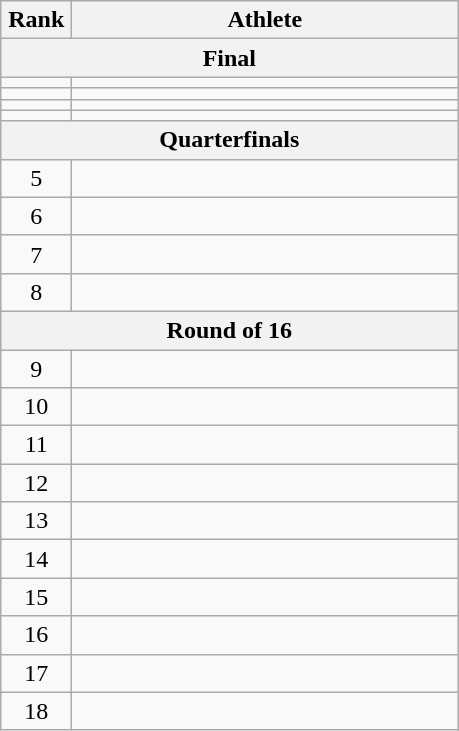<table class="wikitable" style="text-align:center;">
<tr>
<th width=40>Rank</th>
<th width=250>Athlete</th>
</tr>
<tr>
<th colspan="2">Final</th>
</tr>
<tr>
<td></td>
<td align=left></td>
</tr>
<tr>
<td></td>
<td align=left></td>
</tr>
<tr>
<td></td>
<td align=left></td>
</tr>
<tr>
<td></td>
<td align=left></td>
</tr>
<tr>
<th colspan="2">Quarterfinals</th>
</tr>
<tr>
<td>5</td>
<td align=left></td>
</tr>
<tr>
<td>6</td>
<td align=left></td>
</tr>
<tr>
<td>7</td>
<td align=left></td>
</tr>
<tr>
<td>8</td>
<td align=left></td>
</tr>
<tr>
<th colspan="2">Round of 16</th>
</tr>
<tr>
<td>9</td>
<td align=left></td>
</tr>
<tr>
<td>10</td>
<td align=left></td>
</tr>
<tr>
<td>11</td>
<td align=left></td>
</tr>
<tr>
<td>12</td>
<td align=left></td>
</tr>
<tr>
<td>13</td>
<td align=left></td>
</tr>
<tr>
<td>14</td>
<td align=left></td>
</tr>
<tr>
<td>15</td>
<td align=left></td>
</tr>
<tr>
<td>16</td>
<td align=left></td>
</tr>
<tr>
<td>17</td>
<td align=left></td>
</tr>
<tr>
<td>18</td>
<td align=left></td>
</tr>
</table>
